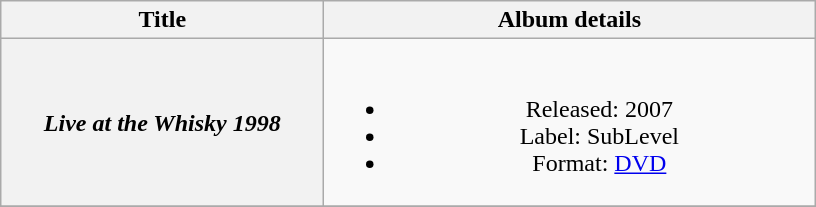<table class="wikitable plainrowheaders" style="text-align:center;" border="1">
<tr>
<th scope="col" style="width:13em;">Title</th>
<th scope="col" style="width:20em;">Album details</th>
</tr>
<tr>
<th scope="row"><em>Live at the Whisky 1998</em></th>
<td><br><ul><li>Released: 2007</li><li>Label: SubLevel</li><li>Format: <a href='#'>DVD</a></li></ul></td>
</tr>
<tr>
</tr>
</table>
